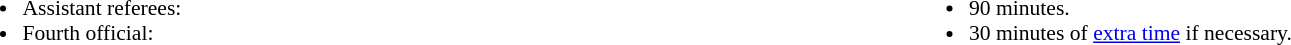<table style="width:100%; font-size:90%">
<tr>
<td style="width:50%; vertical-align:top"><br><ul><li>Assistant referees:</li><li>Fourth official:</li></ul></td>
<td style="width:50%; vertical-align:top"><br><ul><li>90 minutes.</li><li>30 minutes of <a href='#'>extra time</a> if necessary.</li></ul></td>
</tr>
</table>
